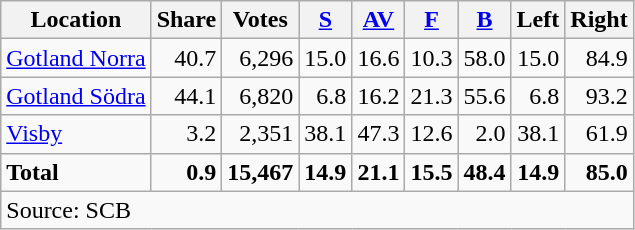<table class="wikitable sortable" style=text-align:right>
<tr>
<th>Location</th>
<th>Share</th>
<th>Votes</th>
<th><a href='#'>S</a></th>
<th><a href='#'>AV</a></th>
<th><a href='#'>F</a></th>
<th><a href='#'>B</a></th>
<th>Left</th>
<th>Right</th>
</tr>
<tr>
<td align=left><a href='#'>Gotland Norra</a></td>
<td>40.7</td>
<td>6,296</td>
<td>15.0</td>
<td>16.6</td>
<td>10.3</td>
<td>58.0</td>
<td>15.0</td>
<td>84.9</td>
</tr>
<tr>
<td align=left><a href='#'>Gotland Södra</a></td>
<td>44.1</td>
<td>6,820</td>
<td>6.8</td>
<td>16.2</td>
<td>21.3</td>
<td>55.6</td>
<td>6.8</td>
<td>93.2</td>
</tr>
<tr>
<td align=left><a href='#'>Visby</a></td>
<td>3.2</td>
<td>2,351</td>
<td>38.1</td>
<td>47.3</td>
<td>12.6</td>
<td>2.0</td>
<td>38.1</td>
<td>61.9</td>
</tr>
<tr>
<td align=left><strong>Total</strong></td>
<td><strong>0.9</strong></td>
<td><strong>15,467</strong></td>
<td><strong>14.9</strong></td>
<td><strong>21.1</strong></td>
<td><strong>15.5</strong></td>
<td><strong>48.4</strong></td>
<td><strong>14.9</strong></td>
<td><strong>85.0</strong></td>
</tr>
<tr>
<td align=left colspan=9>Source: SCB </td>
</tr>
</table>
